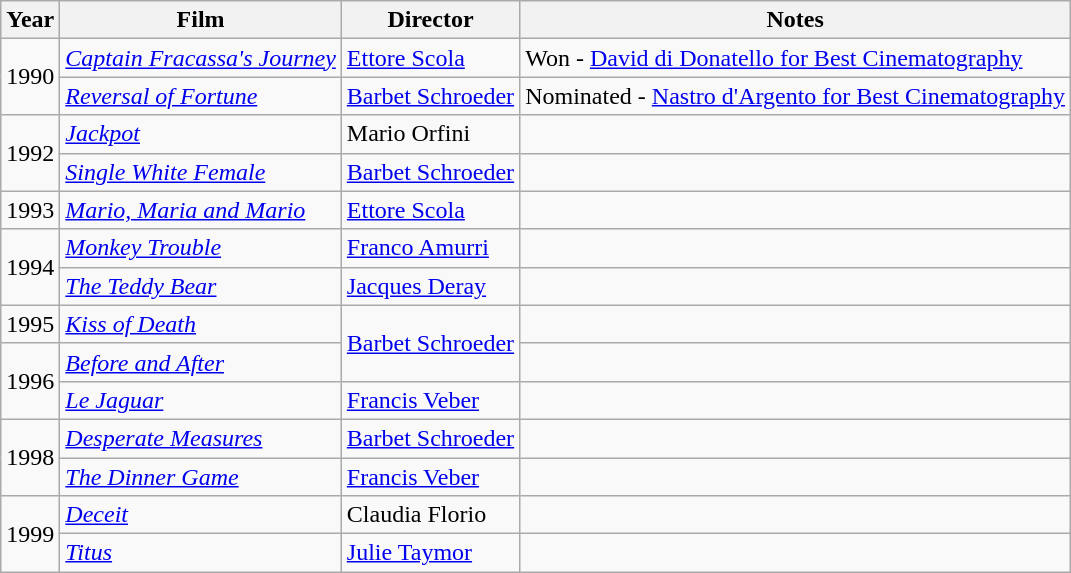<table class="wikitable">
<tr>
<th>Year</th>
<th>Film</th>
<th>Director</th>
<th>Notes</th>
</tr>
<tr>
<td rowspan="2">1990</td>
<td><em><a href='#'>Captain Fracassa's Journey</a></em></td>
<td><a href='#'>Ettore Scola</a></td>
<td>Won - <a href='#'>David di Donatello for Best Cinematography</a></td>
</tr>
<tr>
<td><em><a href='#'>Reversal of Fortune</a></em></td>
<td><a href='#'>Barbet Schroeder</a></td>
<td>Nominated - <a href='#'>Nastro d'Argento for Best Cinematography</a></td>
</tr>
<tr>
<td rowspan="2">1992</td>
<td><a href='#'><em>Jackpot</em></a></td>
<td>Mario Orfini</td>
<td></td>
</tr>
<tr>
<td><em><a href='#'>Single White Female</a></em></td>
<td><a href='#'>Barbet Schroeder</a></td>
<td></td>
</tr>
<tr>
<td>1993</td>
<td><em><a href='#'>Mario, Maria and Mario</a></em></td>
<td><a href='#'>Ettore Scola</a></td>
<td></td>
</tr>
<tr>
<td rowspan="2">1994</td>
<td><em><a href='#'>Monkey Trouble</a></em></td>
<td><a href='#'>Franco Amurri</a></td>
<td></td>
</tr>
<tr>
<td><em><a href='#'>The Teddy Bear</a></em></td>
<td><a href='#'>Jacques Deray</a></td>
<td></td>
</tr>
<tr>
<td>1995</td>
<td><a href='#'><em>Kiss of Death</em></a></td>
<td rowspan="2"><a href='#'>Barbet Schroeder</a></td>
<td></td>
</tr>
<tr>
<td rowspan="2">1996</td>
<td><a href='#'><em>Before and After</em></a></td>
<td></td>
</tr>
<tr>
<td><em><a href='#'>Le Jaguar</a></em></td>
<td><a href='#'>Francis Veber</a></td>
<td></td>
</tr>
<tr>
<td rowspan="2">1998</td>
<td><a href='#'><em>Desperate Measures</em></a></td>
<td><a href='#'>Barbet Schroeder</a></td>
<td></td>
</tr>
<tr>
<td><em><a href='#'>The Dinner Game</a></em></td>
<td><a href='#'>Francis Veber</a></td>
<td></td>
</tr>
<tr>
<td rowspan="2">1999</td>
<td><a href='#'><em>Deceit</em></a></td>
<td>Claudia Florio</td>
<td></td>
</tr>
<tr>
<td><a href='#'><em>Titus</em></a></td>
<td><a href='#'>Julie Taymor</a></td>
<td></td>
</tr>
</table>
